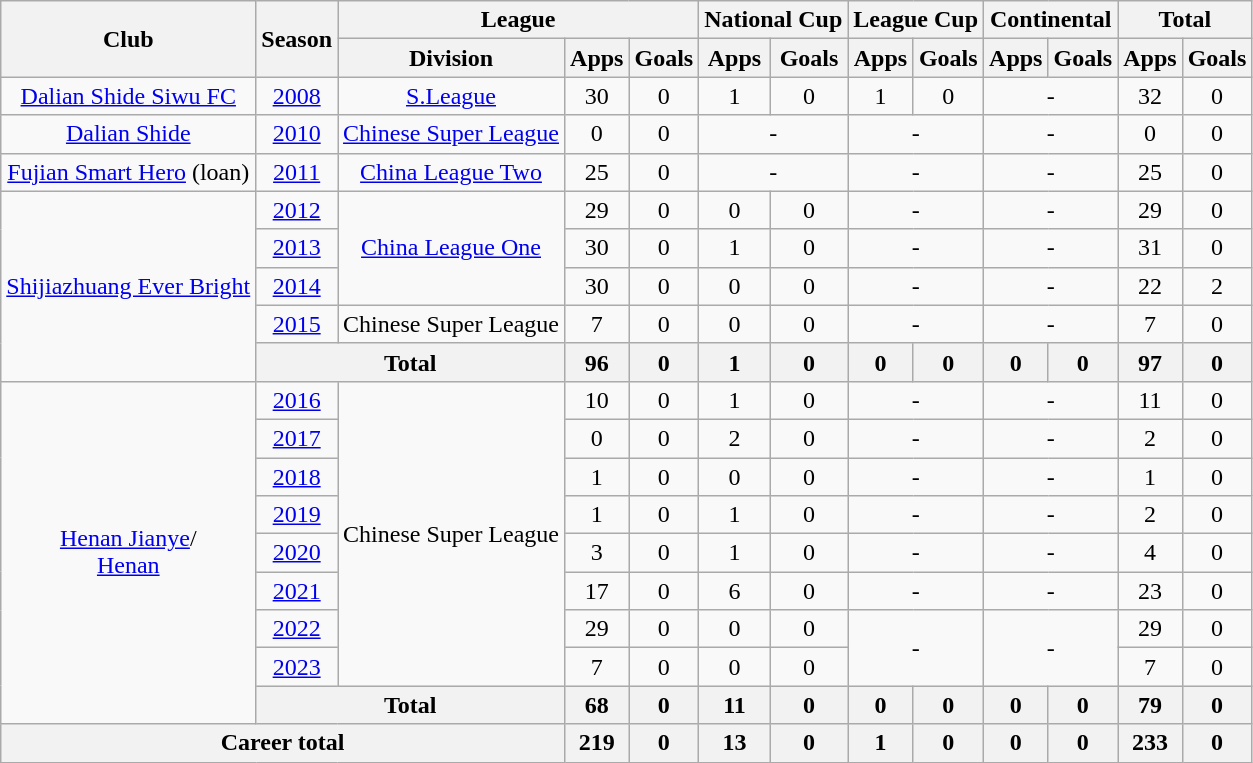<table class="wikitable" style="text-align: center">
<tr>
<th rowspan="2">Club</th>
<th rowspan="2">Season</th>
<th colspan="3">League</th>
<th colspan="2">National Cup</th>
<th colspan="2">League Cup</th>
<th colspan="2">Continental</th>
<th colspan="2">Total</th>
</tr>
<tr>
<th>Division</th>
<th>Apps</th>
<th>Goals</th>
<th>Apps</th>
<th>Goals</th>
<th>Apps</th>
<th>Goals</th>
<th>Apps</th>
<th>Goals</th>
<th>Apps</th>
<th>Goals</th>
</tr>
<tr>
<td><a href='#'>Dalian Shide Siwu FC</a></td>
<td><a href='#'>2008</a></td>
<td><a href='#'>S.League</a></td>
<td>30</td>
<td>0</td>
<td>1</td>
<td>0</td>
<td>1</td>
<td>0</td>
<td colspan="2">-</td>
<td>32</td>
<td>0</td>
</tr>
<tr>
<td><a href='#'>Dalian Shide</a></td>
<td><a href='#'>2010</a></td>
<td><a href='#'>Chinese Super League</a></td>
<td>0</td>
<td>0</td>
<td colspan="2">-</td>
<td colspan="2">-</td>
<td colspan="2">-</td>
<td>0</td>
<td>0</td>
</tr>
<tr>
<td><a href='#'>Fujian Smart Hero</a> (loan)</td>
<td><a href='#'>2011</a></td>
<td><a href='#'>China League Two</a></td>
<td>25</td>
<td>0</td>
<td colspan="2">-</td>
<td colspan="2">-</td>
<td colspan="2">-</td>
<td>25</td>
<td>0</td>
</tr>
<tr>
<td rowspan="5"><a href='#'>Shijiazhuang Ever Bright</a></td>
<td><a href='#'>2012</a></td>
<td rowspan="3"><a href='#'>China League One</a></td>
<td>29</td>
<td>0</td>
<td>0</td>
<td>0</td>
<td colspan="2">-</td>
<td colspan="2">-</td>
<td>29</td>
<td>0</td>
</tr>
<tr>
<td><a href='#'>2013</a></td>
<td>30</td>
<td>0</td>
<td>1</td>
<td>0</td>
<td colspan="2">-</td>
<td colspan="2">-</td>
<td>31</td>
<td>0</td>
</tr>
<tr>
<td><a href='#'>2014</a></td>
<td>30</td>
<td>0</td>
<td>0</td>
<td>0</td>
<td colspan="2">-</td>
<td colspan="2">-</td>
<td>22</td>
<td>2</td>
</tr>
<tr>
<td><a href='#'>2015</a></td>
<td>Chinese Super League</td>
<td>7</td>
<td>0</td>
<td>0</td>
<td>0</td>
<td colspan="2">-</td>
<td colspan="2">-</td>
<td>7</td>
<td>0</td>
</tr>
<tr>
<th colspan="2"><strong>Total</strong></th>
<th>96</th>
<th>0</th>
<th>1</th>
<th>0</th>
<th>0</th>
<th>0</th>
<th>0</th>
<th>0</th>
<th>97</th>
<th>0</th>
</tr>
<tr>
<td rowspan="9"><a href='#'>Henan Jianye</a>/<br><a href='#'>Henan</a></td>
<td><a href='#'>2016</a></td>
<td rowspan="8">Chinese Super League</td>
<td>10</td>
<td>0</td>
<td>1</td>
<td>0</td>
<td colspan="2">-</td>
<td colspan="2">-</td>
<td>11</td>
<td>0</td>
</tr>
<tr>
<td><a href='#'>2017</a></td>
<td>0</td>
<td>0</td>
<td>2</td>
<td>0</td>
<td colspan="2">-</td>
<td colspan="2">-</td>
<td>2</td>
<td>0</td>
</tr>
<tr>
<td><a href='#'>2018</a></td>
<td>1</td>
<td>0</td>
<td>0</td>
<td>0</td>
<td colspan="2">-</td>
<td colspan="2">-</td>
<td>1</td>
<td>0</td>
</tr>
<tr>
<td><a href='#'>2019</a></td>
<td>1</td>
<td>0</td>
<td>1</td>
<td>0</td>
<td colspan="2">-</td>
<td colspan="2">-</td>
<td>2</td>
<td>0</td>
</tr>
<tr>
<td><a href='#'>2020</a></td>
<td>3</td>
<td>0</td>
<td>1</td>
<td>0</td>
<td colspan="2">-</td>
<td colspan="2">-</td>
<td>4</td>
<td>0</td>
</tr>
<tr>
<td><a href='#'>2021</a></td>
<td>17</td>
<td>0</td>
<td>6</td>
<td>0</td>
<td colspan="2">-</td>
<td colspan="2">-</td>
<td>23</td>
<td>0</td>
</tr>
<tr>
<td><a href='#'>2022</a></td>
<td>29</td>
<td>0</td>
<td>0</td>
<td>0</td>
<td colspan="2" rowspan="2">-</td>
<td colspan="2" rowspan="2">-</td>
<td>29</td>
<td>0</td>
</tr>
<tr>
<td><a href='#'>2023</a></td>
<td>7</td>
<td>0</td>
<td>0</td>
<td>0</td>
<td>7</td>
<td>0</td>
</tr>
<tr>
<th colspan="2"><strong>Total</strong></th>
<th>68</th>
<th>0</th>
<th>11</th>
<th>0</th>
<th>0</th>
<th>0</th>
<th>0</th>
<th>0</th>
<th>79</th>
<th>0</th>
</tr>
<tr>
<th colspan="3">Career total</th>
<th>219</th>
<th>0</th>
<th>13</th>
<th>0</th>
<th>1</th>
<th>0</th>
<th>0</th>
<th>0</th>
<th>233</th>
<th>0</th>
</tr>
</table>
